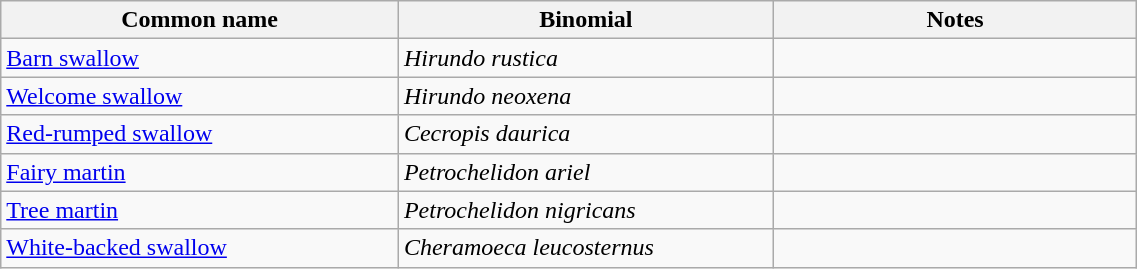<table style="width:60%;" class="wikitable">
<tr>
<th width=35%>Common name</th>
<th width=33%>Binomial</th>
<th width=32%>Notes</th>
</tr>
<tr>
<td><a href='#'>Barn swallow</a></td>
<td><em>Hirundo rustica</em></td>
<td></td>
</tr>
<tr>
<td><a href='#'>Welcome swallow</a></td>
<td><em>Hirundo neoxena</em></td>
<td></td>
</tr>
<tr>
<td><a href='#'>Red-rumped swallow</a></td>
<td><em>Cecropis daurica</em></td>
<td></td>
</tr>
<tr>
<td><a href='#'>Fairy martin</a></td>
<td><em>Petrochelidon ariel</em></td>
<td></td>
</tr>
<tr>
<td><a href='#'>Tree martin</a></td>
<td><em>Petrochelidon nigricans</em></td>
<td></td>
</tr>
<tr>
<td><a href='#'>White-backed swallow</a></td>
<td><em>Cheramoeca leucosternus</em></td>
<td></td>
</tr>
</table>
